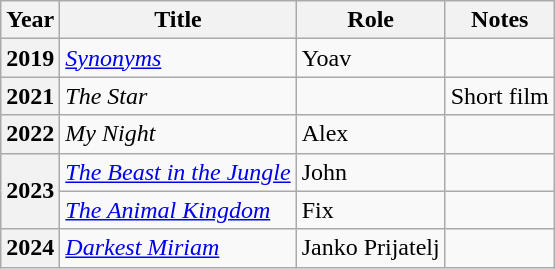<table class="wikitable plainrowheaders sortable"  style=font-size:100%>
<tr>
<th scope="col">Year</th>
<th scope="col">Title</th>
<th scope="col">Role</th>
<th class="unsortable">Notes</th>
</tr>
<tr>
<th scope=row>2019</th>
<td scope="row"><em><a href='#'>Synonyms</a></em></td>
<td>Yoav</td>
<td></td>
</tr>
<tr>
<th scope=row>2021</th>
<td><em>The Star</em></td>
<td></td>
<td>Short film</td>
</tr>
<tr>
<th scope=row>2022</th>
<td scope="row"><em>My Night</em></td>
<td>Alex</td>
<td></td>
</tr>
<tr>
<th scope=row rowspan="2">2023</th>
<td scope="row"><em><a href='#'>The Beast in the Jungle</a></em></td>
<td>John</td>
<td></td>
</tr>
<tr>
<td><em><a href='#'>The Animal Kingdom</a></em></td>
<td>Fix</td>
<td></td>
</tr>
<tr>
<th scope=row>2024</th>
<td><em><a href='#'>Darkest Miriam</a></em></td>
<td>Janko Prijatelj</td>
<td></td>
</tr>
</table>
